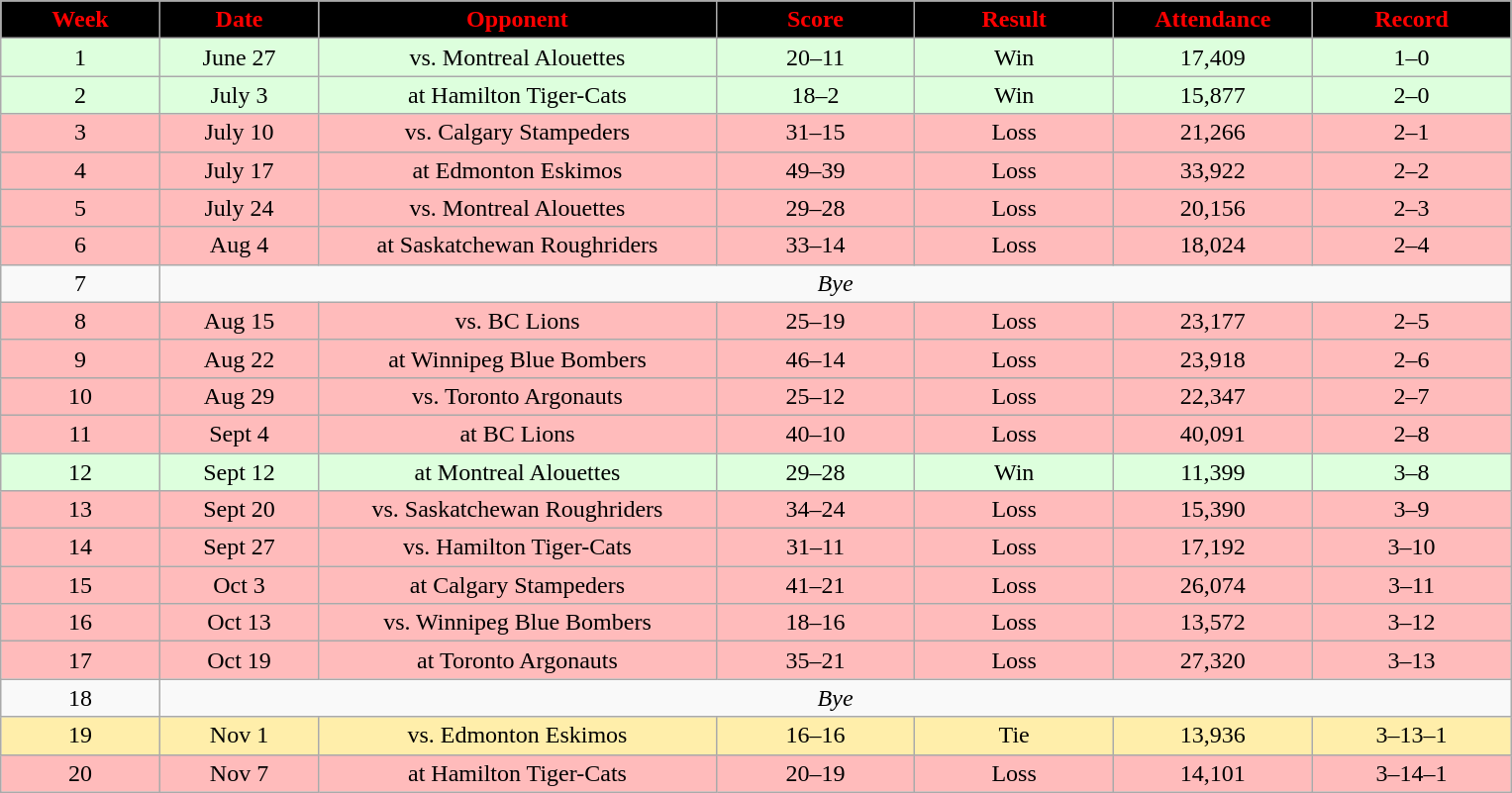<table class="wikitable sortable sortable">
<tr>
<th style="background:#000000;color:#FF0000;" width="8%">Week</th>
<th style="background:#000000;color:#FF0000;" width="8%">Date</th>
<th style="background:#000000;color:#FF0000;" width="20%">Opponent</th>
<th style="background:#000000;color:#FF0000;" width="10%">Score</th>
<th style="background:#000000;color:#FF0000;" width="10%">Result</th>
<th style="background:#000000;color:#FF0000;" width="10%">Attendance</th>
<th style="background:#000000;color:#FF0000;" width="10%">Record</th>
</tr>
<tr align="center" bgcolor="#ddffdd">
<td>1</td>
<td>June 27</td>
<td>vs. Montreal Alouettes</td>
<td>20–11</td>
<td>Win</td>
<td>17,409</td>
<td>1–0</td>
</tr>
<tr align="center" bgcolor="#ddffdd">
<td>2</td>
<td>July 3</td>
<td>at Hamilton Tiger-Cats</td>
<td>18–2</td>
<td>Win</td>
<td>15,877</td>
<td>2–0</td>
</tr>
<tr align="center" bgcolor="#ffbbbb">
<td>3</td>
<td>July 10</td>
<td>vs. Calgary Stampeders</td>
<td>31–15</td>
<td>Loss</td>
<td>21,266</td>
<td>2–1</td>
</tr>
<tr align="center" bgcolor="#ffbbbb">
<td>4</td>
<td>July 17</td>
<td>at Edmonton Eskimos</td>
<td>49–39</td>
<td>Loss</td>
<td>33,922</td>
<td>2–2</td>
</tr>
<tr align="center" bgcolor="#ffbbbb">
<td>5</td>
<td>July 24</td>
<td>vs. Montreal Alouettes</td>
<td>29–28</td>
<td>Loss</td>
<td>20,156</td>
<td>2–3</td>
</tr>
<tr align="center" bgcolor="#ffbbbb">
<td>6</td>
<td>Aug 4</td>
<td>at Saskatchewan Roughriders</td>
<td>33–14</td>
<td>Loss</td>
<td>18,024</td>
<td>2–4</td>
</tr>
<tr align="center">
<td>7</td>
<td colspan=6 align="center"><em>Bye</em></td>
</tr>
<tr align="center" bgcolor="#ffbbbb">
<td>8</td>
<td>Aug 15</td>
<td>vs. BC Lions</td>
<td>25–19</td>
<td>Loss</td>
<td>23,177</td>
<td>2–5</td>
</tr>
<tr align="center" bgcolor="#ffbbbb">
<td>9</td>
<td>Aug 22</td>
<td>at Winnipeg Blue Bombers</td>
<td>46–14</td>
<td>Loss</td>
<td>23,918</td>
<td>2–6</td>
</tr>
<tr align="center" bgcolor="#ffbbbb">
<td>10</td>
<td>Aug 29</td>
<td>vs. Toronto Argonauts</td>
<td>25–12</td>
<td>Loss</td>
<td>22,347</td>
<td>2–7</td>
</tr>
<tr align="center" bgcolor="#ffbbbb">
<td>11</td>
<td>Sept 4</td>
<td>at BC Lions</td>
<td>40–10</td>
<td>Loss</td>
<td>40,091</td>
<td>2–8</td>
</tr>
<tr align="center" bgcolor="#ddffdd">
<td>12</td>
<td>Sept 12</td>
<td>at Montreal Alouettes</td>
<td>29–28</td>
<td>Win</td>
<td>11,399</td>
<td>3–8</td>
</tr>
<tr align="center" bgcolor="#ffbbbb">
<td>13</td>
<td>Sept 20</td>
<td>vs. Saskatchewan Roughriders</td>
<td>34–24</td>
<td>Loss</td>
<td>15,390</td>
<td>3–9</td>
</tr>
<tr align="center" bgcolor="#ffbbbb">
<td>14</td>
<td>Sept 27</td>
<td>vs. Hamilton Tiger-Cats</td>
<td>31–11</td>
<td>Loss</td>
<td>17,192</td>
<td>3–10</td>
</tr>
<tr align="center" bgcolor="#ffbbbb">
<td>15</td>
<td>Oct 3</td>
<td>at Calgary Stampeders</td>
<td>41–21</td>
<td>Loss</td>
<td>26,074</td>
<td>3–11</td>
</tr>
<tr align="center" bgcolor="#ffbbbb">
<td>16</td>
<td>Oct 13</td>
<td>vs. Winnipeg Blue Bombers</td>
<td>18–16</td>
<td>Loss</td>
<td>13,572</td>
<td>3–12</td>
</tr>
<tr align="center" bgcolor="#ffbbbb">
<td>17</td>
<td>Oct 19</td>
<td>at Toronto Argonauts</td>
<td>35–21</td>
<td>Loss</td>
<td>27,320</td>
<td>3–13</td>
</tr>
<tr align="center">
<td>18</td>
<td colspan=6 align="center"><em>Bye</em></td>
</tr>
<tr align="center" bgcolor="#ffeeaa">
<td>19</td>
<td>Nov 1</td>
<td>vs. Edmonton Eskimos</td>
<td>16–16</td>
<td>Tie</td>
<td>13,936</td>
<td>3–13–1</td>
</tr>
<tr align="center" bgcolor="#ffbbbb">
<td>20</td>
<td>Nov 7</td>
<td>at Hamilton Tiger-Cats</td>
<td>20–19</td>
<td>Loss</td>
<td>14,101</td>
<td>3–14–1</td>
</tr>
</table>
